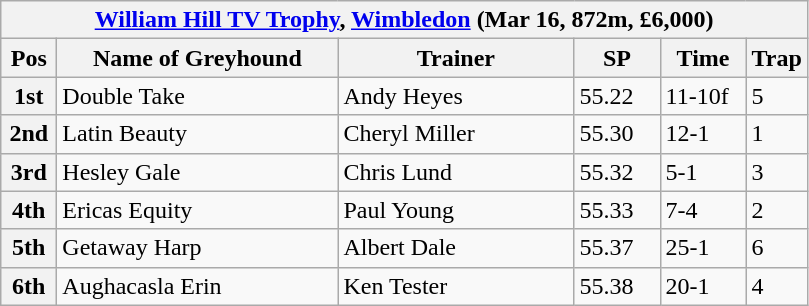<table class="wikitable">
<tr>
<th colspan="6"><a href='#'>William Hill TV Trophy</a>, <a href='#'>Wimbledon</a> (Mar 16, 872m, £6,000)</th>
</tr>
<tr>
<th width=30>Pos</th>
<th width=180>Name of Greyhound</th>
<th width=150>Trainer</th>
<th width=50>SP</th>
<th width=50>Time</th>
<th width=30>Trap</th>
</tr>
<tr>
<th>1st</th>
<td>Double Take</td>
<td>Andy Heyes</td>
<td>55.22</td>
<td>11-10f</td>
<td>5</td>
</tr>
<tr>
<th>2nd</th>
<td>Latin Beauty</td>
<td>Cheryl Miller</td>
<td>55.30</td>
<td>12-1</td>
<td>1</td>
</tr>
<tr>
<th>3rd</th>
<td>Hesley Gale</td>
<td>Chris Lund</td>
<td>55.32</td>
<td>5-1</td>
<td>3</td>
</tr>
<tr>
<th>4th</th>
<td>Ericas Equity</td>
<td>Paul Young</td>
<td>55.33</td>
<td>7-4</td>
<td>2</td>
</tr>
<tr>
<th>5th</th>
<td>Getaway Harp</td>
<td>Albert Dale</td>
<td>55.37</td>
<td>25-1</td>
<td>6</td>
</tr>
<tr>
<th>6th</th>
<td>Aughacasla Erin</td>
<td>Ken Tester</td>
<td>55.38</td>
<td>20-1</td>
<td>4</td>
</tr>
</table>
